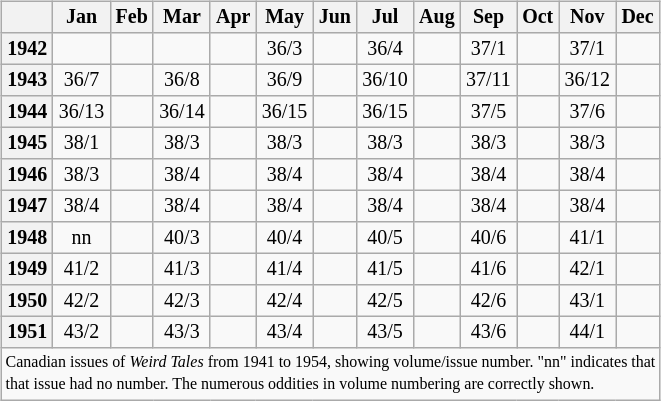<table class="wikitable" style="font-size: 10pt; line-height: 11pt; margin-left: 2em; text-align: center; float: right">
<tr>
<th></th>
<th>Jan</th>
<th>Feb</th>
<th>Mar</th>
<th>Apr</th>
<th>May</th>
<th>Jun</th>
<th>Jul</th>
<th>Aug</th>
<th>Sep</th>
<th>Oct</th>
<th>Nov</th>
<th>Dec</th>
</tr>
<tr>
<th>1942</th>
<td></td>
<td></td>
<td></td>
<td></td>
<td>36/3</td>
<td></td>
<td>36/4</td>
<td></td>
<td>37/1</td>
<td></td>
<td>37/1</td>
<td></td>
</tr>
<tr>
<th>1943</th>
<td>36/7</td>
<td></td>
<td>36/8</td>
<td></td>
<td>36/9</td>
<td></td>
<td>36/10</td>
<td></td>
<td>37/11</td>
<td></td>
<td>36/12</td>
<td></td>
</tr>
<tr>
<th>1944</th>
<td>36/13</td>
<td></td>
<td>36/14</td>
<td></td>
<td>36/15</td>
<td></td>
<td>36/15</td>
<td></td>
<td>37/5</td>
<td></td>
<td>37/6</td>
<td></td>
</tr>
<tr>
<th>1945</th>
<td>38/1</td>
<td></td>
<td>38/3</td>
<td></td>
<td>38/3</td>
<td></td>
<td>38/3</td>
<td></td>
<td>38/3</td>
<td></td>
<td>38/3</td>
<td></td>
</tr>
<tr>
<th>1946</th>
<td>38/3</td>
<td></td>
<td>38/4</td>
<td></td>
<td>38/4</td>
<td></td>
<td>38/4</td>
<td></td>
<td>38/4</td>
<td></td>
<td>38/4</td>
<td></td>
</tr>
<tr>
<th>1947</th>
<td>38/4</td>
<td></td>
<td>38/4</td>
<td></td>
<td>38/4</td>
<td></td>
<td>38/4</td>
<td></td>
<td>38/4</td>
<td></td>
<td>38/4</td>
<td></td>
</tr>
<tr>
<th>1948</th>
<td>nn</td>
<td></td>
<td>40/3</td>
<td></td>
<td>40/4</td>
<td></td>
<td>40/5</td>
<td></td>
<td>40/6</td>
<td></td>
<td>41/1</td>
<td></td>
</tr>
<tr>
<th>1949</th>
<td>41/2</td>
<td></td>
<td>41/3</td>
<td></td>
<td>41/4</td>
<td></td>
<td>41/5</td>
<td></td>
<td>41/6</td>
<td></td>
<td>42/1</td>
<td></td>
</tr>
<tr>
<th>1950</th>
<td>42/2</td>
<td></td>
<td>42/3</td>
<td></td>
<td>42/4</td>
<td></td>
<td>42/5</td>
<td></td>
<td>42/6</td>
<td></td>
<td>43/1</td>
<td></td>
</tr>
<tr>
<th>1951</th>
<td>43/2</td>
<td></td>
<td>43/3</td>
<td></td>
<td>43/4</td>
<td></td>
<td>43/5</td>
<td></td>
<td>43/6</td>
<td></td>
<td>44/1</td>
<td></td>
</tr>
<tr>
<td colspan="13" style="font-size: 8pt; text-align:left">Canadian issues of <em>Weird Tales</em> from 1941 to 1954, showing volume/issue number.  "nn" indicates that<br>that issue had no number. The numerous oddities in volume numbering are correctly shown.</td>
</tr>
</table>
